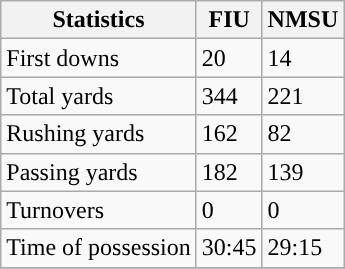<table class="wikitable">
<tr>
<th>Statistics</th>
<th>FIU</th>
<th>NMSU</th>
</tr>
<tr>
<td>First downs</td>
<td>20</td>
<td>14</td>
</tr>
<tr>
<td>Total yards</td>
<td>344</td>
<td>221</td>
</tr>
<tr>
<td>Rushing yards</td>
<td>162</td>
<td>82</td>
</tr>
<tr>
<td>Passing yards</td>
<td>182</td>
<td>139</td>
</tr>
<tr>
<td>Turnovers</td>
<td>0</td>
<td>0</td>
</tr>
<tr>
<td>Time of possession</td>
<td>30:45</td>
<td>29:15</td>
</tr>
<tr>
</tr>
</table>
